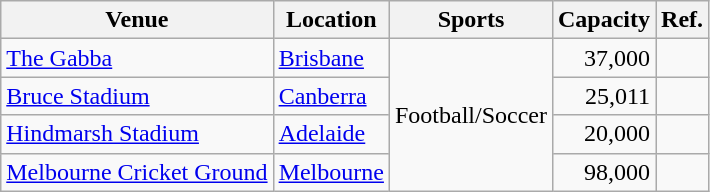<table class="wikitable sortable">
<tr>
<th>Venue</th>
<th>Location</th>
<th>Sports</th>
<th>Capacity</th>
<th class="unsortable">Ref.</th>
</tr>
<tr>
<td><a href='#'>The Gabba</a></td>
<td><a href='#'>Brisbane</a></td>
<td rowspan="4">Football/Soccer</td>
<td align="right">37,000</td>
<td align=center></td>
</tr>
<tr>
<td><a href='#'>Bruce Stadium</a></td>
<td><a href='#'>Canberra</a></td>
<td align="right">25,011</td>
<td align=center></td>
</tr>
<tr>
<td><a href='#'>Hindmarsh Stadium</a></td>
<td><a href='#'>Adelaide</a></td>
<td align="right">20,000</td>
<td align=center></td>
</tr>
<tr>
<td><a href='#'>Melbourne Cricket Ground</a></td>
<td><a href='#'>Melbourne</a></td>
<td align="right">98,000</td>
<td align=center></td>
</tr>
</table>
